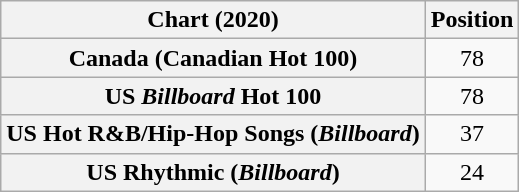<table class="wikitable sortable plainrowheaders" style="text-align:center">
<tr>
<th scope="col">Chart (2020)</th>
<th scope="col">Position</th>
</tr>
<tr>
<th scope="row">Canada (Canadian Hot 100)</th>
<td>78</td>
</tr>
<tr>
<th scope="row">US <em>Billboard</em> Hot 100</th>
<td>78</td>
</tr>
<tr>
<th scope="row">US Hot R&B/Hip-Hop Songs (<em>Billboard</em>)</th>
<td>37</td>
</tr>
<tr>
<th scope="row">US Rhythmic (<em>Billboard</em>)</th>
<td>24</td>
</tr>
</table>
